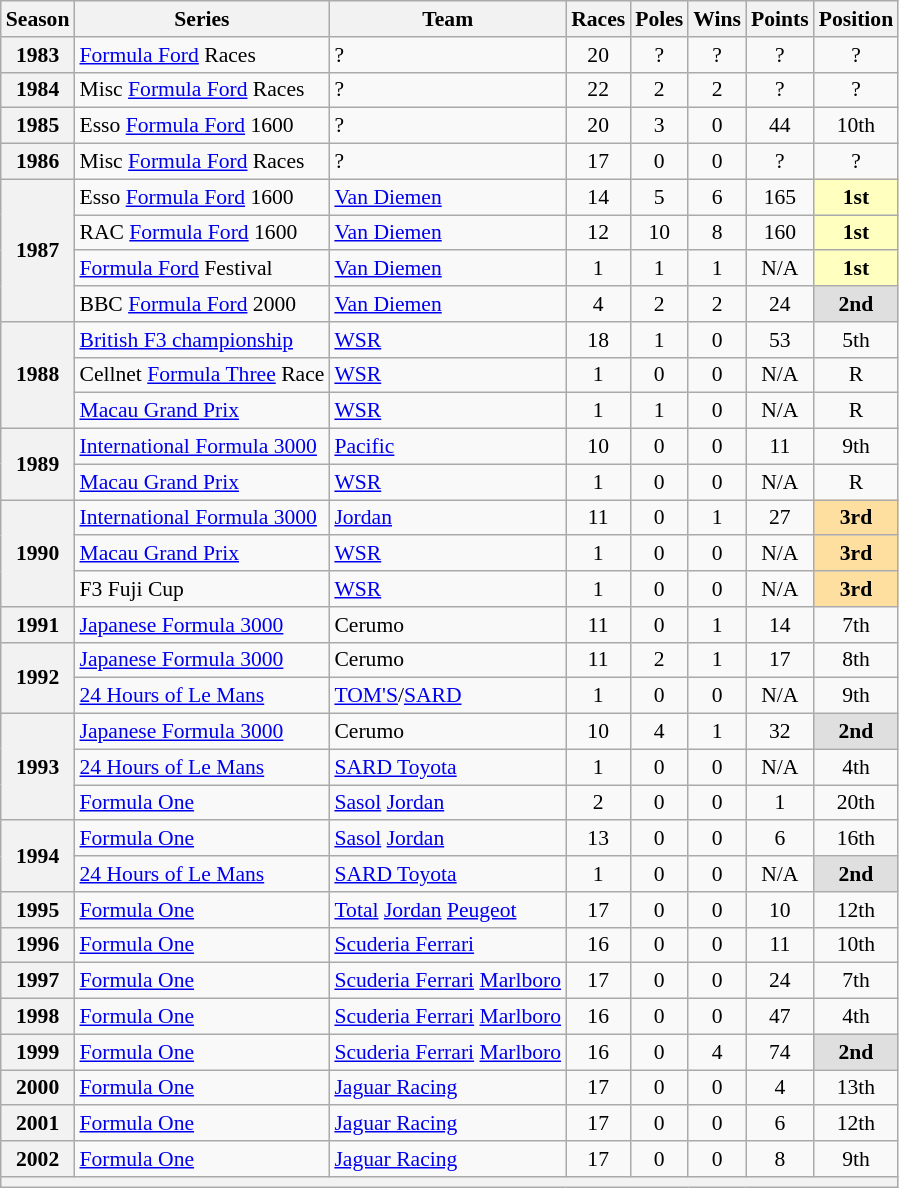<table class="wikitable" style="font-size: 90%; text-align:center">
<tr>
<th>Season</th>
<th>Series</th>
<th>Team</th>
<th>Races</th>
<th>Poles</th>
<th>Wins</th>
<th>Points</th>
<th>Position</th>
</tr>
<tr>
<th>1983</th>
<td align=left><a href='#'>Formula Ford</a> Races</td>
<td align=left>?</td>
<td>20</td>
<td>?</td>
<td>?</td>
<td>?</td>
<td>?</td>
</tr>
<tr>
<th>1984</th>
<td align=left>Misc <a href='#'>Formula Ford</a> Races</td>
<td align=left>?</td>
<td>22</td>
<td>2</td>
<td>2</td>
<td>?</td>
<td>?</td>
</tr>
<tr>
<th>1985</th>
<td align=left>Esso <a href='#'>Formula Ford</a> 1600</td>
<td align=left>?</td>
<td>20</td>
<td>3</td>
<td>0</td>
<td>44</td>
<td>10th</td>
</tr>
<tr>
<th>1986</th>
<td align=left>Misc <a href='#'>Formula Ford</a> Races</td>
<td align=left>?</td>
<td>17</td>
<td>0</td>
<td>0</td>
<td>?</td>
<td>?</td>
</tr>
<tr>
<th rowspan=4>1987</th>
<td align=left>Esso <a href='#'>Formula Ford</a> 1600</td>
<td align=left><a href='#'>Van Diemen</a></td>
<td>14</td>
<td>5</td>
<td>6</td>
<td>165</td>
<td style="background:#FFFFBF"><strong>1st</strong></td>
</tr>
<tr>
<td align=left>RAC <a href='#'>Formula Ford</a> 1600</td>
<td align=left><a href='#'>Van Diemen</a></td>
<td>12</td>
<td>10</td>
<td>8</td>
<td>160</td>
<td style="background:#FFFFBF"><strong>1st</strong></td>
</tr>
<tr>
<td align=left><a href='#'>Formula Ford</a> Festival</td>
<td align=left><a href='#'>Van Diemen</a></td>
<td>1</td>
<td>1</td>
<td>1</td>
<td>N/A</td>
<td style="background:#FFFFBF"><strong>1st</strong></td>
</tr>
<tr>
<td align=left>BBC <a href='#'>Formula Ford</a> 2000</td>
<td align=left><a href='#'>Van Diemen</a></td>
<td>4</td>
<td>2</td>
<td>2</td>
<td>24</td>
<td style="background:#DFDFDF"><strong>2nd</strong></td>
</tr>
<tr>
<th rowspan=3>1988</th>
<td align=left><a href='#'>British F3 championship</a></td>
<td align=left><a href='#'>WSR</a></td>
<td>18</td>
<td>1</td>
<td>0</td>
<td>53</td>
<td>5th</td>
</tr>
<tr>
<td align=left>Cellnet <a href='#'>Formula Three</a> Race</td>
<td align=left><a href='#'>WSR</a></td>
<td>1</td>
<td>0</td>
<td>0</td>
<td>N/A</td>
<td>R</td>
</tr>
<tr>
<td align=left><a href='#'>Macau Grand Prix</a></td>
<td align=left><a href='#'>WSR</a></td>
<td>1</td>
<td>1</td>
<td>0</td>
<td>N/A</td>
<td>R</td>
</tr>
<tr>
<th rowspan=2>1989</th>
<td align=left><a href='#'>International Formula 3000</a></td>
<td align=left><a href='#'>Pacific</a></td>
<td>10</td>
<td>0</td>
<td>0</td>
<td>11</td>
<td>9th</td>
</tr>
<tr>
<td align=left><a href='#'>Macau Grand Prix</a></td>
<td align=left><a href='#'>WSR</a></td>
<td>1</td>
<td>0</td>
<td>0</td>
<td>N/A</td>
<td>R</td>
</tr>
<tr>
<th rowspan=3>1990</th>
<td align=left><a href='#'>International Formula 3000</a></td>
<td align=left><a href='#'>Jordan</a></td>
<td>11</td>
<td>0</td>
<td>1</td>
<td>27</td>
<td style="background:#FFDF9F"><strong>3rd</strong></td>
</tr>
<tr>
<td align=left><a href='#'>Macau Grand Prix</a></td>
<td align=left><a href='#'>WSR</a></td>
<td>1</td>
<td>0</td>
<td>0</td>
<td>N/A</td>
<td style="background:#FFDF9F"><strong>3rd</strong></td>
</tr>
<tr>
<td align=left>F3 Fuji Cup</td>
<td align=left><a href='#'>WSR</a></td>
<td>1</td>
<td>0</td>
<td>0</td>
<td>N/A</td>
<td style="background:#FFDF9F"><strong>3rd</strong></td>
</tr>
<tr>
<th>1991</th>
<td align=left><a href='#'>Japanese Formula 3000</a></td>
<td align=left>Cerumo</td>
<td>11</td>
<td>0</td>
<td>1</td>
<td>14</td>
<td>7th</td>
</tr>
<tr>
<th rowspan=2>1992</th>
<td align=left><a href='#'>Japanese Formula 3000</a></td>
<td align=left>Cerumo</td>
<td>11</td>
<td>2</td>
<td>1</td>
<td>17</td>
<td>8th</td>
</tr>
<tr>
<td align=left><a href='#'>24 Hours of Le Mans</a></td>
<td align=left><a href='#'>TOM'S</a>/<a href='#'>SARD</a></td>
<td>1</td>
<td>0</td>
<td>0</td>
<td>N/A</td>
<td>9th</td>
</tr>
<tr>
<th rowspan=3>1993</th>
<td align=left><a href='#'>Japanese Formula 3000</a></td>
<td align=left>Cerumo</td>
<td>10</td>
<td>4</td>
<td>1</td>
<td>32</td>
<td style="background:#DFDFDF"><strong>2nd</strong></td>
</tr>
<tr>
<td align=left><a href='#'>24 Hours of Le Mans</a></td>
<td align=left><a href='#'>SARD Toyota</a></td>
<td>1</td>
<td>0</td>
<td>0</td>
<td>N/A</td>
<td>4th</td>
</tr>
<tr>
<td align=left><a href='#'>Formula One</a></td>
<td align=left><a href='#'>Sasol</a> <a href='#'>Jordan</a></td>
<td>2</td>
<td>0</td>
<td>0</td>
<td>1</td>
<td>20th</td>
</tr>
<tr>
<th rowspan=2>1994</th>
<td align=left><a href='#'>Formula One</a></td>
<td align=left><a href='#'>Sasol</a> <a href='#'>Jordan</a></td>
<td>13</td>
<td>0</td>
<td>0</td>
<td>6</td>
<td>16th</td>
</tr>
<tr>
<td align=left><a href='#'>24 Hours of Le Mans</a></td>
<td align=left><a href='#'>SARD Toyota</a></td>
<td>1</td>
<td>0</td>
<td>0</td>
<td>N/A</td>
<td style="background:#DFDFDF"><strong>2nd</strong></td>
</tr>
<tr>
<th>1995</th>
<td align=left><a href='#'>Formula One</a></td>
<td align=left><a href='#'>Total</a> <a href='#'>Jordan</a> <a href='#'>Peugeot</a></td>
<td>17</td>
<td>0</td>
<td>0</td>
<td>10</td>
<td>12th</td>
</tr>
<tr>
<th>1996</th>
<td align=left><a href='#'>Formula One</a></td>
<td align=left><a href='#'>Scuderia Ferrari</a></td>
<td>16</td>
<td>0</td>
<td>0</td>
<td>11</td>
<td>10th</td>
</tr>
<tr>
<th>1997</th>
<td align=left><a href='#'>Formula One</a></td>
<td align=left><a href='#'>Scuderia Ferrari</a> <a href='#'>Marlboro</a></td>
<td>17</td>
<td>0</td>
<td>0</td>
<td>24</td>
<td>7th</td>
</tr>
<tr>
<th>1998</th>
<td align=left><a href='#'>Formula One</a></td>
<td align=left><a href='#'>Scuderia Ferrari</a> <a href='#'>Marlboro</a></td>
<td>16</td>
<td>0</td>
<td>0</td>
<td>47</td>
<td>4th</td>
</tr>
<tr>
<th>1999</th>
<td align=left><a href='#'>Formula One</a></td>
<td align=left><a href='#'>Scuderia Ferrari</a> <a href='#'>Marlboro</a></td>
<td>16</td>
<td>0</td>
<td>4</td>
<td>74</td>
<td style="background:#DFDFDF"><strong>2nd</strong></td>
</tr>
<tr>
<th>2000</th>
<td align=left><a href='#'>Formula One</a></td>
<td align=left><a href='#'>Jaguar Racing</a></td>
<td>17</td>
<td>0</td>
<td>0</td>
<td>4</td>
<td>13th</td>
</tr>
<tr>
<th>2001</th>
<td align=left><a href='#'>Formula One</a></td>
<td align=left><a href='#'>Jaguar Racing</a></td>
<td>17</td>
<td>0</td>
<td>0</td>
<td>6</td>
<td>12th</td>
</tr>
<tr>
<th>2002</th>
<td align=left><a href='#'>Formula One</a></td>
<td align=left><a href='#'>Jaguar Racing</a></td>
<td>17</td>
<td>0</td>
<td>0</td>
<td>8</td>
<td>9th</td>
</tr>
<tr>
<th colspan="8"></th>
</tr>
</table>
